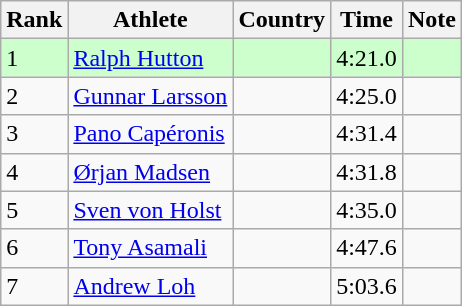<table class="wikitable sortable">
<tr>
<th>Rank</th>
<th>Athlete</th>
<th>Country</th>
<th>Time</th>
<th>Note</th>
</tr>
<tr bgcolor=#CCFFCC>
<td>1</td>
<td><a href='#'>Ralph Hutton</a></td>
<td></td>
<td>4:21.0</td>
<td></td>
</tr>
<tr>
<td>2</td>
<td><a href='#'>Gunnar Larsson</a></td>
<td></td>
<td>4:25.0</td>
<td></td>
</tr>
<tr>
<td>3</td>
<td><a href='#'>Pano Capéronis</a></td>
<td></td>
<td>4:31.4</td>
<td></td>
</tr>
<tr>
<td>4</td>
<td><a href='#'>Ørjan Madsen</a></td>
<td></td>
<td>4:31.8</td>
<td></td>
</tr>
<tr>
<td>5</td>
<td><a href='#'>Sven von Holst</a></td>
<td></td>
<td>4:35.0</td>
<td></td>
</tr>
<tr>
<td>6</td>
<td><a href='#'>Tony Asamali</a></td>
<td></td>
<td>4:47.6</td>
<td></td>
</tr>
<tr>
<td>7</td>
<td><a href='#'>Andrew Loh</a></td>
<td></td>
<td>5:03.6</td>
<td></td>
</tr>
</table>
